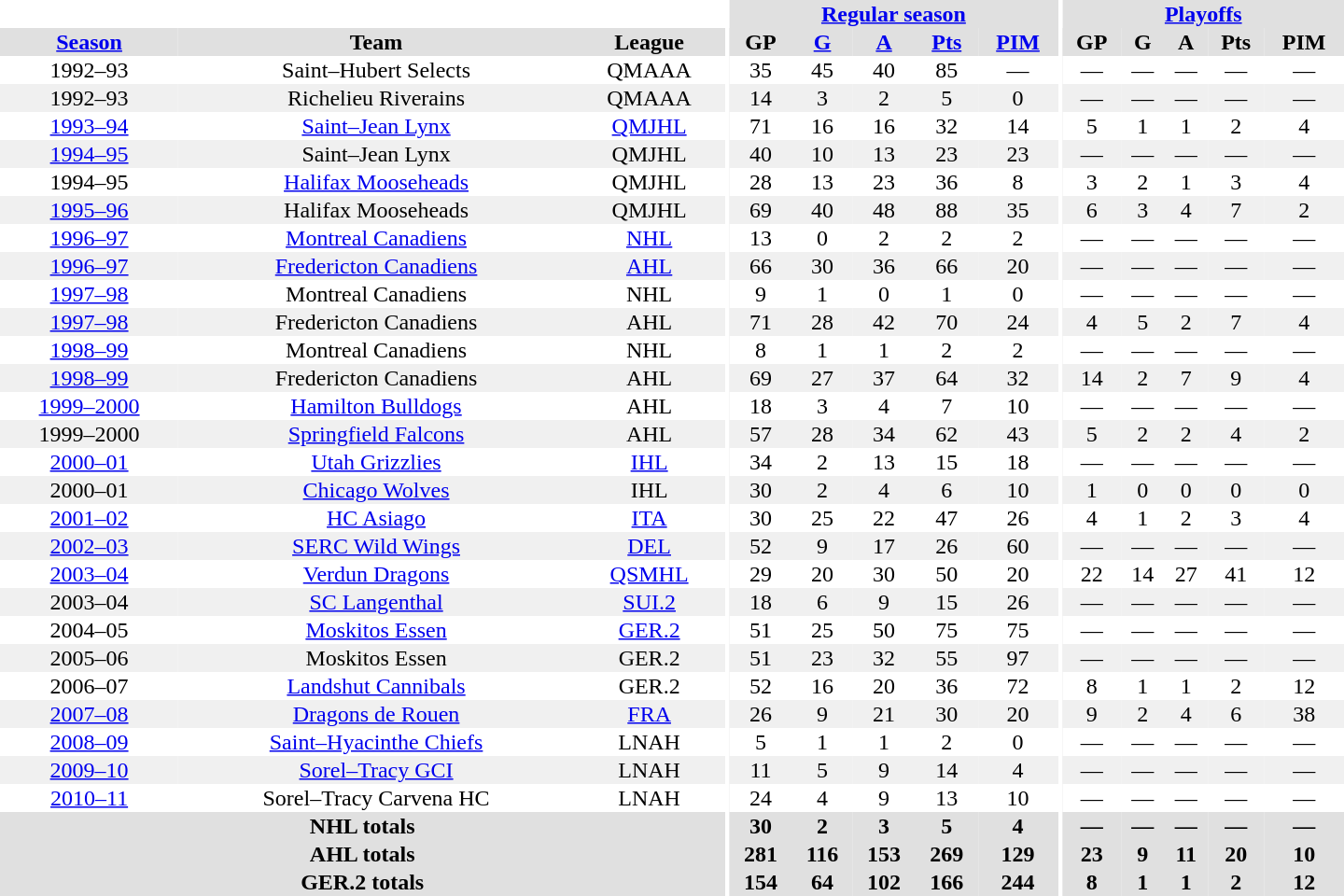<table border="0" cellpadding="1" cellspacing="0" style="text-align:center; width:60em">
<tr bgcolor="#e0e0e0">
<th colspan="3" bgcolor="#ffffff"></th>
<th rowspan="99" bgcolor="#ffffff"></th>
<th colspan="5"><a href='#'>Regular season</a></th>
<th rowspan="99" bgcolor="#ffffff"></th>
<th colspan="5"><a href='#'>Playoffs</a></th>
</tr>
<tr bgcolor="#e0e0e0">
<th><a href='#'>Season</a></th>
<th>Team</th>
<th>League</th>
<th>GP</th>
<th><a href='#'>G</a></th>
<th><a href='#'>A</a></th>
<th><a href='#'>Pts</a></th>
<th><a href='#'>PIM</a></th>
<th>GP</th>
<th>G</th>
<th>A</th>
<th>Pts</th>
<th>PIM</th>
</tr>
<tr>
<td>1992–93</td>
<td>Saint–Hubert Selects</td>
<td>QMAAA</td>
<td>35</td>
<td>45</td>
<td>40</td>
<td>85</td>
<td>—</td>
<td>—</td>
<td>—</td>
<td>—</td>
<td>—</td>
<td>—</td>
</tr>
<tr bgcolor="#f0f0f0">
<td>1992–93</td>
<td>Richelieu Riverains</td>
<td>QMAAA</td>
<td>14</td>
<td>3</td>
<td>2</td>
<td>5</td>
<td>0</td>
<td>—</td>
<td>—</td>
<td>—</td>
<td>—</td>
<td>—</td>
</tr>
<tr>
<td><a href='#'>1993–94</a></td>
<td><a href='#'>Saint–Jean Lynx</a></td>
<td><a href='#'>QMJHL</a></td>
<td>71</td>
<td>16</td>
<td>16</td>
<td>32</td>
<td>14</td>
<td>5</td>
<td>1</td>
<td>1</td>
<td>2</td>
<td>4</td>
</tr>
<tr bgcolor="#f0f0f0">
<td><a href='#'>1994–95</a></td>
<td>Saint–Jean Lynx</td>
<td>QMJHL</td>
<td>40</td>
<td>10</td>
<td>13</td>
<td>23</td>
<td>23</td>
<td>—</td>
<td>—</td>
<td>—</td>
<td>—</td>
<td>—</td>
</tr>
<tr>
<td>1994–95</td>
<td><a href='#'>Halifax Mooseheads</a></td>
<td>QMJHL</td>
<td>28</td>
<td>13</td>
<td>23</td>
<td>36</td>
<td>8</td>
<td>3</td>
<td>2</td>
<td>1</td>
<td>3</td>
<td>4</td>
</tr>
<tr bgcolor="#f0f0f0">
<td><a href='#'>1995–96</a></td>
<td>Halifax Mooseheads</td>
<td>QMJHL</td>
<td>69</td>
<td>40</td>
<td>48</td>
<td>88</td>
<td>35</td>
<td>6</td>
<td>3</td>
<td>4</td>
<td>7</td>
<td>2</td>
</tr>
<tr>
<td><a href='#'>1996–97</a></td>
<td><a href='#'>Montreal Canadiens</a></td>
<td><a href='#'>NHL</a></td>
<td>13</td>
<td>0</td>
<td>2</td>
<td>2</td>
<td>2</td>
<td>—</td>
<td>—</td>
<td>—</td>
<td>—</td>
<td>—</td>
</tr>
<tr bgcolor="#f0f0f0">
<td><a href='#'>1996–97</a></td>
<td><a href='#'>Fredericton Canadiens</a></td>
<td><a href='#'>AHL</a></td>
<td>66</td>
<td>30</td>
<td>36</td>
<td>66</td>
<td>20</td>
<td>—</td>
<td>—</td>
<td>—</td>
<td>—</td>
<td>—</td>
</tr>
<tr>
<td><a href='#'>1997–98</a></td>
<td>Montreal Canadiens</td>
<td>NHL</td>
<td>9</td>
<td>1</td>
<td>0</td>
<td>1</td>
<td>0</td>
<td>—</td>
<td>—</td>
<td>—</td>
<td>—</td>
<td>—</td>
</tr>
<tr bgcolor="#f0f0f0">
<td><a href='#'>1997–98</a></td>
<td>Fredericton Canadiens</td>
<td>AHL</td>
<td>71</td>
<td>28</td>
<td>42</td>
<td>70</td>
<td>24</td>
<td>4</td>
<td>5</td>
<td>2</td>
<td>7</td>
<td>4</td>
</tr>
<tr>
<td><a href='#'>1998–99</a></td>
<td>Montreal Canadiens</td>
<td>NHL</td>
<td>8</td>
<td>1</td>
<td>1</td>
<td>2</td>
<td>2</td>
<td>—</td>
<td>—</td>
<td>—</td>
<td>—</td>
<td>—</td>
</tr>
<tr bgcolor="#f0f0f0">
<td><a href='#'>1998–99</a></td>
<td>Fredericton Canadiens</td>
<td>AHL</td>
<td>69</td>
<td>27</td>
<td>37</td>
<td>64</td>
<td>32</td>
<td>14</td>
<td>2</td>
<td>7</td>
<td>9</td>
<td>4</td>
</tr>
<tr>
<td><a href='#'>1999–2000</a></td>
<td><a href='#'>Hamilton Bulldogs</a></td>
<td>AHL</td>
<td>18</td>
<td>3</td>
<td>4</td>
<td>7</td>
<td>10</td>
<td>—</td>
<td>—</td>
<td>—</td>
<td>—</td>
<td>—</td>
</tr>
<tr bgcolor="#f0f0f0">
<td>1999–2000</td>
<td><a href='#'>Springfield Falcons</a></td>
<td>AHL</td>
<td>57</td>
<td>28</td>
<td>34</td>
<td>62</td>
<td>43</td>
<td>5</td>
<td>2</td>
<td>2</td>
<td>4</td>
<td>2</td>
</tr>
<tr>
<td><a href='#'>2000–01</a></td>
<td><a href='#'>Utah Grizzlies</a></td>
<td><a href='#'>IHL</a></td>
<td>34</td>
<td>2</td>
<td>13</td>
<td>15</td>
<td>18</td>
<td>—</td>
<td>—</td>
<td>—</td>
<td>—</td>
<td>—</td>
</tr>
<tr bgcolor="#f0f0f0">
<td>2000–01</td>
<td><a href='#'>Chicago Wolves</a></td>
<td>IHL</td>
<td>30</td>
<td>2</td>
<td>4</td>
<td>6</td>
<td>10</td>
<td>1</td>
<td>0</td>
<td>0</td>
<td>0</td>
<td>0</td>
</tr>
<tr>
<td><a href='#'>2001–02</a></td>
<td><a href='#'>HC Asiago</a></td>
<td><a href='#'>ITA</a></td>
<td>30</td>
<td>25</td>
<td>22</td>
<td>47</td>
<td>26</td>
<td>4</td>
<td>1</td>
<td>2</td>
<td>3</td>
<td>4</td>
</tr>
<tr bgcolor="#f0f0f0">
<td><a href='#'>2002–03</a></td>
<td><a href='#'>SERC Wild Wings</a></td>
<td><a href='#'>DEL</a></td>
<td>52</td>
<td>9</td>
<td>17</td>
<td>26</td>
<td>60</td>
<td>—</td>
<td>—</td>
<td>—</td>
<td>—</td>
<td>—</td>
</tr>
<tr>
<td><a href='#'>2003–04</a></td>
<td><a href='#'>Verdun Dragons</a></td>
<td><a href='#'>QSMHL</a></td>
<td>29</td>
<td>20</td>
<td>30</td>
<td>50</td>
<td>20</td>
<td>22</td>
<td>14</td>
<td>27</td>
<td>41</td>
<td>12</td>
</tr>
<tr bgcolor="#f0f0f0">
<td>2003–04</td>
<td><a href='#'>SC Langenthal</a></td>
<td><a href='#'>SUI.2</a></td>
<td>18</td>
<td>6</td>
<td>9</td>
<td>15</td>
<td>26</td>
<td>—</td>
<td>—</td>
<td>—</td>
<td>—</td>
<td>—</td>
</tr>
<tr>
<td>2004–05</td>
<td><a href='#'>Moskitos Essen</a></td>
<td><a href='#'>GER.2</a></td>
<td>51</td>
<td>25</td>
<td>50</td>
<td>75</td>
<td>75</td>
<td>—</td>
<td>—</td>
<td>—</td>
<td>—</td>
<td>—</td>
</tr>
<tr bgcolor="#f0f0f0">
<td>2005–06</td>
<td>Moskitos Essen</td>
<td>GER.2</td>
<td>51</td>
<td>23</td>
<td>32</td>
<td>55</td>
<td>97</td>
<td>—</td>
<td>—</td>
<td>—</td>
<td>—</td>
<td>—</td>
</tr>
<tr>
<td>2006–07</td>
<td><a href='#'>Landshut Cannibals</a></td>
<td>GER.2</td>
<td>52</td>
<td>16</td>
<td>20</td>
<td>36</td>
<td>72</td>
<td>8</td>
<td>1</td>
<td>1</td>
<td>2</td>
<td>12</td>
</tr>
<tr bgcolor="#f0f0f0">
<td><a href='#'>2007–08</a></td>
<td><a href='#'>Dragons de Rouen</a></td>
<td><a href='#'>FRA</a></td>
<td>26</td>
<td>9</td>
<td>21</td>
<td>30</td>
<td>20</td>
<td>9</td>
<td>2</td>
<td>4</td>
<td>6</td>
<td>38</td>
</tr>
<tr>
<td><a href='#'>2008–09</a></td>
<td><a href='#'>Saint–Hyacinthe Chiefs</a></td>
<td>LNAH</td>
<td>5</td>
<td>1</td>
<td>1</td>
<td>2</td>
<td>0</td>
<td>—</td>
<td>—</td>
<td>—</td>
<td>—</td>
<td>—</td>
</tr>
<tr bgcolor="#f0f0f0">
<td><a href='#'>2009–10</a></td>
<td><a href='#'>Sorel–Tracy GCI</a></td>
<td>LNAH</td>
<td>11</td>
<td>5</td>
<td>9</td>
<td>14</td>
<td>4</td>
<td>—</td>
<td>—</td>
<td>—</td>
<td>—</td>
<td>—</td>
</tr>
<tr>
<td><a href='#'>2010–11</a></td>
<td>Sorel–Tracy Carvena HC</td>
<td>LNAH</td>
<td>24</td>
<td>4</td>
<td>9</td>
<td>13</td>
<td>10</td>
<td>—</td>
<td>—</td>
<td>—</td>
<td>—</td>
<td>—</td>
</tr>
<tr bgcolor="#e0e0e0">
<th colspan="3">NHL totals</th>
<th>30</th>
<th>2</th>
<th>3</th>
<th>5</th>
<th>4</th>
<th>—</th>
<th>—</th>
<th>—</th>
<th>—</th>
<th>—</th>
</tr>
<tr bgcolor="#e0e0e0">
<th colspan="3">AHL totals</th>
<th>281</th>
<th>116</th>
<th>153</th>
<th>269</th>
<th>129</th>
<th>23</th>
<th>9</th>
<th>11</th>
<th>20</th>
<th>10</th>
</tr>
<tr bgcolor="#e0e0e0">
<th colspan="3">GER.2 totals</th>
<th>154</th>
<th>64</th>
<th>102</th>
<th>166</th>
<th>244</th>
<th>8</th>
<th>1</th>
<th>1</th>
<th>2</th>
<th>12</th>
</tr>
</table>
